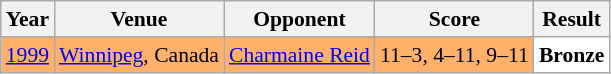<table class="sortable wikitable" style="font-size: 90%;">
<tr>
<th>Year</th>
<th>Venue</th>
<th>Opponent</th>
<th>Score</th>
<th>Result</th>
</tr>
<tr style="background:#FFB069">
<td align="center"><a href='#'>1999</a></td>
<td align="left"><a href='#'>Winnipeg</a>, Canada</td>
<td align="left"> <a href='#'>Charmaine Reid</a></td>
<td align="left">11–3, 4–11, 9–11</td>
<td style="text-align:left; background:white"> <strong>Bronze</strong></td>
</tr>
</table>
